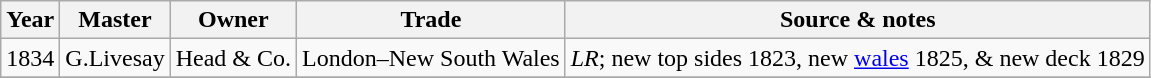<table class=" wikitable">
<tr>
<th>Year</th>
<th>Master</th>
<th>Owner</th>
<th>Trade</th>
<th>Source & notes</th>
</tr>
<tr>
<td>1834</td>
<td>G.Livesay</td>
<td>Head & Co.</td>
<td>London–New South Wales</td>
<td><em>LR</em>; new top sides 1823, new <a href='#'>wales</a> 1825, & new deck 1829</td>
</tr>
<tr>
</tr>
</table>
